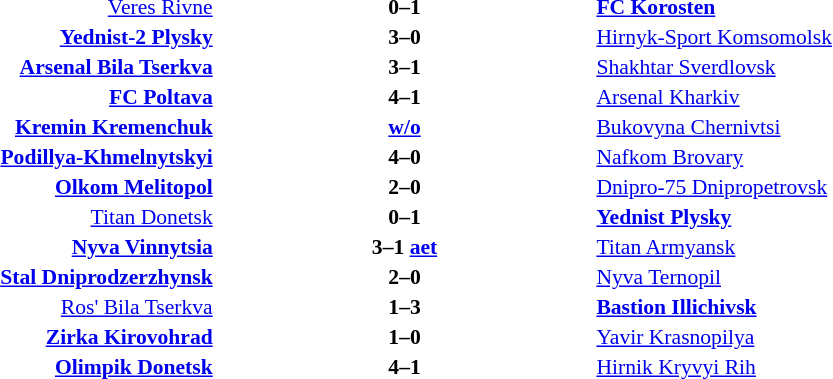<table style="width:100%;" cellspacing="1">
<tr>
<th width=20%></th>
<th width=20%></th>
<th width=20%></th>
<th></th>
</tr>
<tr style=font-size:90%>
<td align=right><a href='#'>Veres Rivne</a></td>
<td align=center><strong>0–1</strong></td>
<td><strong><a href='#'>FC Korosten</a></strong></td>
<td></td>
</tr>
<tr style=font-size:90%>
<td align=right><strong><a href='#'>Yednist-2 Plysky</a></strong></td>
<td align=center><strong>3–0</strong></td>
<td><a href='#'>Hirnyk-Sport Komsomolsk</a></td>
<td></td>
</tr>
<tr style=font-size:90%>
<td align=right><strong><a href='#'>Arsenal Bila Tserkva</a></strong></td>
<td align=center><strong>3–1</strong></td>
<td><a href='#'>Shakhtar Sverdlovsk</a></td>
<td></td>
</tr>
<tr style=font-size:90%>
<td align=right><strong><a href='#'>FC Poltava</a></strong></td>
<td align=center><strong>4–1</strong></td>
<td><a href='#'>Arsenal Kharkiv</a></td>
<td></td>
</tr>
<tr style=font-size:90%>
<td align=right><strong><a href='#'>Kremin Kremenchuk</a></strong></td>
<td align=center><strong><a href='#'>w/o</a></strong></td>
<td><a href='#'>Bukovyna Chernivtsi</a></td>
<td></td>
</tr>
<tr style=font-size:90%>
<td align=right><strong><a href='#'>Podillya-Khmelnytskyi</a></strong></td>
<td align=center><strong>4–0</strong></td>
<td><a href='#'>Nafkom Brovary</a></td>
<td></td>
</tr>
<tr style=font-size:90%>
<td align=right><strong><a href='#'>Olkom Melitopol</a></strong></td>
<td align=center><strong>2–0</strong></td>
<td><a href='#'>Dnipro-75 Dnipropetrovsk</a></td>
<td></td>
</tr>
<tr style=font-size:90%>
<td align=right><a href='#'>Titan Donetsk</a></td>
<td align=center><strong>0–1</strong></td>
<td><strong><a href='#'>Yednist Plysky</a></strong></td>
<td></td>
</tr>
<tr style=font-size:90%>
<td align=right><strong><a href='#'>Nyva Vinnytsia</a></strong></td>
<td align=center><strong>3–1 <a href='#'>aet</a></strong></td>
<td><a href='#'>Titan Armyansk</a></td>
<td></td>
</tr>
<tr style=font-size:90%>
<td align=right><strong><a href='#'>Stal Dniprodzerzhynsk</a></strong></td>
<td align=center><strong>2–0</strong></td>
<td><a href='#'>Nyva Ternopil</a></td>
<td></td>
</tr>
<tr style=font-size:90%>
<td align=right><a href='#'>Ros' Bila Tserkva</a></td>
<td align=center><strong>1–3</strong></td>
<td><strong><a href='#'>Bastion Illichivsk</a></strong></td>
<td></td>
</tr>
<tr style=font-size:90%>
<td align=right><strong><a href='#'>Zirka Kirovohrad</a></strong></td>
<td align=center><strong>1–0</strong></td>
<td><a href='#'>Yavir Krasnopilya</a></td>
<td></td>
</tr>
<tr style=font-size:90%>
<td align=right><strong><a href='#'>Olimpik Donetsk</a></strong></td>
<td align=center><strong>4–1</strong></td>
<td><a href='#'>Hirnik Kryvyi Rih</a></td>
<td></td>
</tr>
</table>
